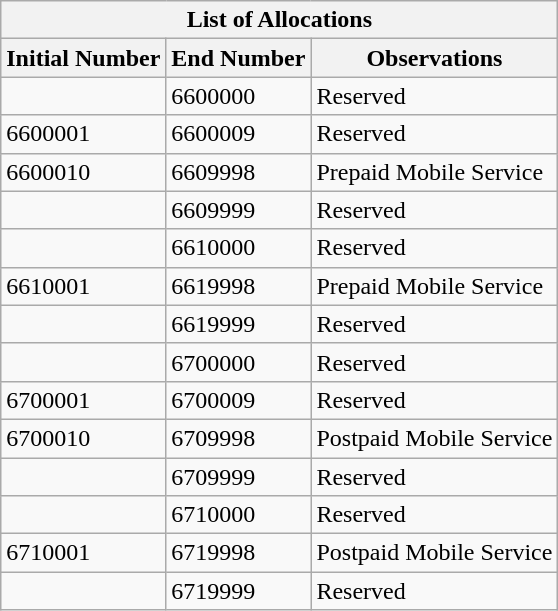<table class="wikitable" border=1>
<tr>
<th colspan="3">List of Allocations</th>
</tr>
<tr>
<th>Initial Number</th>
<th>End Number</th>
<th>Observations</th>
</tr>
<tr>
<td></td>
<td>6600000</td>
<td>Reserved</td>
</tr>
<tr>
<td>6600001</td>
<td>6600009</td>
<td>Reserved</td>
</tr>
<tr>
<td>6600010</td>
<td>6609998</td>
<td>Prepaid Mobile Service</td>
</tr>
<tr>
<td></td>
<td>6609999</td>
<td>Reserved</td>
</tr>
<tr>
<td></td>
<td>6610000</td>
<td>Reserved</td>
</tr>
<tr>
<td>6610001</td>
<td>6619998</td>
<td>Prepaid Mobile Service</td>
</tr>
<tr>
<td></td>
<td>6619999</td>
<td>Reserved</td>
</tr>
<tr>
<td></td>
<td>6700000</td>
<td>Reserved</td>
</tr>
<tr>
<td>6700001</td>
<td>6700009</td>
<td>Reserved</td>
</tr>
<tr>
<td>6700010</td>
<td>6709998</td>
<td>Postpaid Mobile Service</td>
</tr>
<tr>
<td></td>
<td>6709999</td>
<td>Reserved</td>
</tr>
<tr>
<td></td>
<td>6710000</td>
<td>Reserved</td>
</tr>
<tr>
<td>6710001</td>
<td>6719998</td>
<td>Postpaid Mobile Service</td>
</tr>
<tr>
<td></td>
<td>6719999</td>
<td>Reserved</td>
</tr>
</table>
